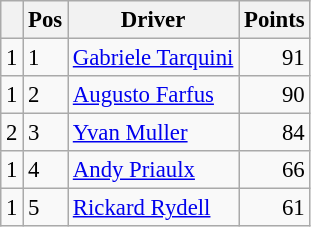<table class="wikitable" style="font-size: 95%;">
<tr>
<th></th>
<th>Pos</th>
<th>Driver</th>
<th>Points</th>
</tr>
<tr>
<td align="left"> 1</td>
<td>1</td>
<td> <a href='#'>Gabriele Tarquini</a></td>
<td align="right">91</td>
</tr>
<tr>
<td align="left"> 1</td>
<td>2</td>
<td> <a href='#'>Augusto Farfus</a></td>
<td align="right">90</td>
</tr>
<tr>
<td align="left"> 2</td>
<td>3</td>
<td> <a href='#'>Yvan Muller</a></td>
<td align="right">84</td>
</tr>
<tr>
<td align="left"> 1</td>
<td>4</td>
<td> <a href='#'>Andy Priaulx</a></td>
<td align="right">66</td>
</tr>
<tr>
<td align="left"> 1</td>
<td>5</td>
<td> <a href='#'>Rickard Rydell</a></td>
<td align="right">61</td>
</tr>
</table>
